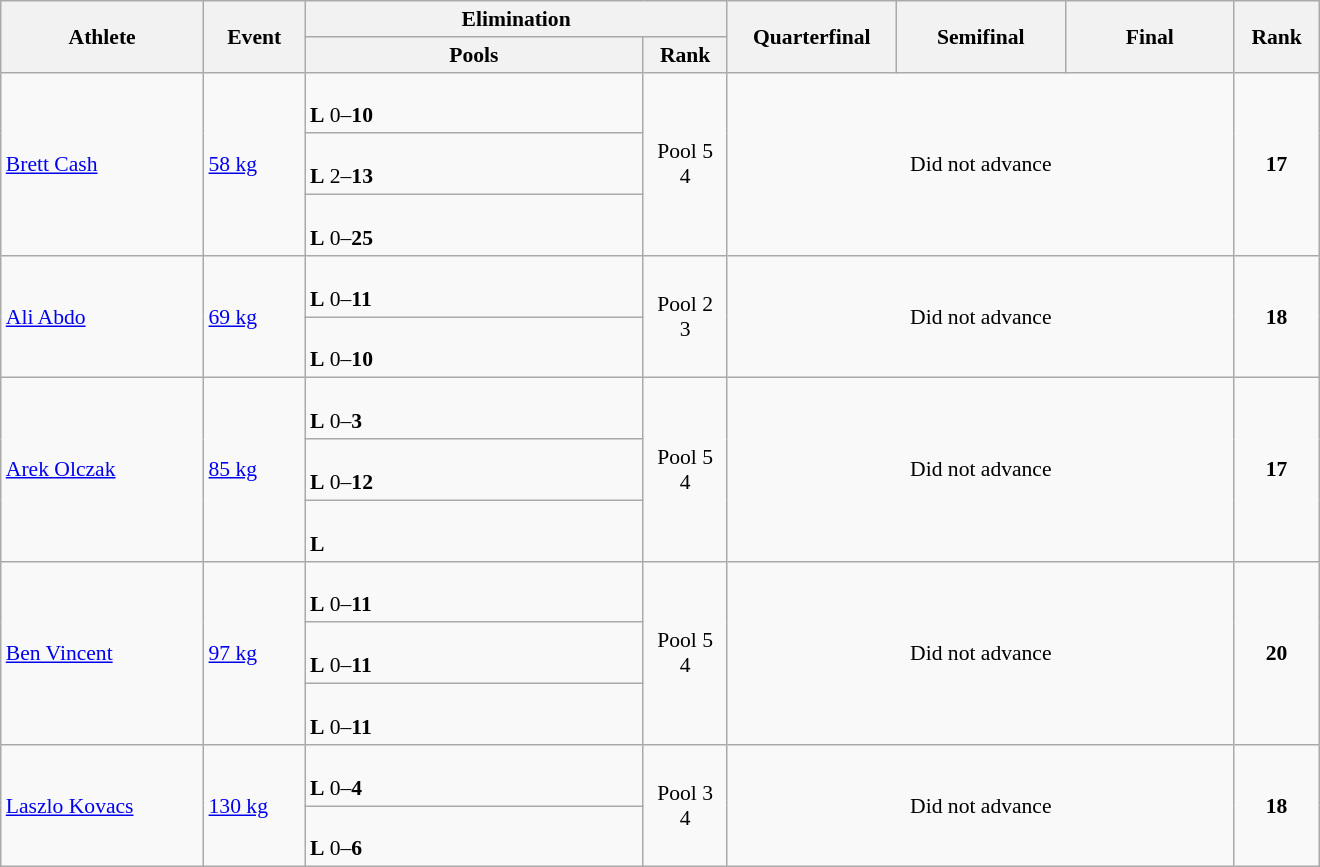<table class="wikitable"  style="text-align:left; font-size:90%">
<tr>
<th rowspan="2" width="12%">Athlete</th>
<th rowspan="2" width="6%">Event</th>
<th colspan="2">Elimination</th>
<th rowspan="2" width="10%">Quarterfinal</th>
<th rowspan="2" width="10%">Semifinal</th>
<th rowspan="2" width="10%">Final</th>
<th rowspan="2" width="5%">Rank</th>
</tr>
<tr>
<th width="20%">Pools</th>
<th width="5%">Rank</th>
</tr>
<tr>
<td rowspan="3"><a href='#'>Brett Cash</a></td>
<td rowspan="3"><a href='#'>58 kg</a></td>
<td><br><strong>L</strong> 0–<strong>10</strong></td>
<td rowspan="3" align=center>Pool 5<br>4</td>
<td rowspan="3" colspan=3 align=center>Did not advance</td>
<td rowspan="3" align="center"><strong>17</strong></td>
</tr>
<tr>
<td><br><strong>L</strong> 2–<strong>13</strong></td>
</tr>
<tr>
<td><br><strong>L</strong> 0–<strong>25</strong></td>
</tr>
<tr>
<td rowspan="2"><a href='#'>Ali Abdo</a></td>
<td rowspan="2"><a href='#'>69 kg</a></td>
<td><br><strong>L</strong> 0–<strong>11</strong></td>
<td rowspan="2" align=center>Pool 2<br>3</td>
<td rowspan="2" colspan=3 align=center>Did not advance</td>
<td rowspan="2" align="center"><strong>18</strong></td>
</tr>
<tr>
<td><br><strong>L</strong> 0–<strong>10</strong></td>
</tr>
<tr>
<td rowspan="3"><a href='#'>Arek Olczak</a></td>
<td rowspan="3"><a href='#'>85 kg</a></td>
<td><br><strong>L</strong> 0–<strong>3</strong></td>
<td rowspan="3" align=center>Pool 5<br>4</td>
<td rowspan="3" colspan=3 align=center>Did not advance</td>
<td rowspan="3" align="center"><strong>17</strong></td>
</tr>
<tr>
<td><br><strong>L</strong> 0–<strong>12</strong></td>
</tr>
<tr>
<td><br><strong>L</strong></td>
</tr>
<tr>
<td rowspan="3"><a href='#'>Ben Vincent</a></td>
<td rowspan="3"><a href='#'>97 kg</a></td>
<td><br><strong>L</strong> 0–<strong>11</strong></td>
<td rowspan="3" align=center>Pool 5<br>4</td>
<td rowspan="3" colspan=3 align=center>Did not advance</td>
<td rowspan="3" align="center"><strong>20</strong></td>
</tr>
<tr>
<td><br><strong>L</strong> 0–<strong>11</strong></td>
</tr>
<tr>
<td><br><strong>L</strong> 0–<strong>11</strong></td>
</tr>
<tr>
<td rowspan="2"><a href='#'>Laszlo Kovacs</a></td>
<td rowspan="2"><a href='#'>130 kg</a></td>
<td><br><strong>L</strong> 0–<strong>4</strong></td>
<td rowspan="2" align=center>Pool 3<br>4</td>
<td rowspan="2" colspan=3 align=center>Did not advance</td>
<td rowspan="2" align="center"><strong>18</strong></td>
</tr>
<tr>
<td><br><strong>L</strong> 0–<strong>6</strong></td>
</tr>
</table>
